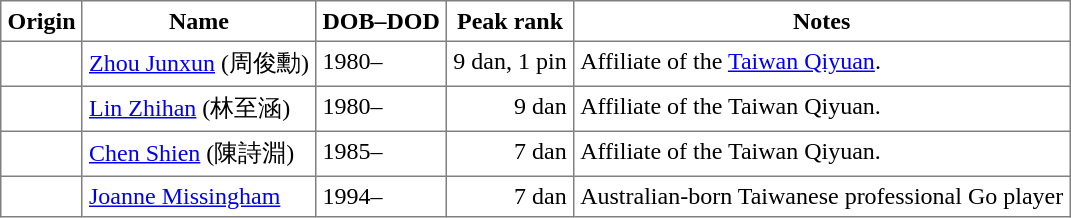<table class="toccolours" border="1" cellpadding="4" cellspacing="0" style="border-collapse: collapse; margin:0;">
<tr>
<th>Origin</th>
<th>Name</th>
<th>DOB–DOD</th>
<th>Peak rank</th>
<th>Notes</th>
</tr>
<tr valign="top">
<td></td>
<td style="white-space:nowrap"><a href='#'>Zhou Junxun</a> (周俊勳)</td>
<td>1980–</td>
<td align="right" style="white-space:nowrap">9 dan, 1 pin</td>
<td>Affiliate of the <a href='#'>Taiwan Qiyuan</a>.</td>
</tr>
<tr valign="top">
<td></td>
<td style="white-space:nowrap"><a href='#'>Lin Zhihan</a> (林至涵)</td>
<td>1980–</td>
<td align="right" style="white-space:nowrap">9 dan</td>
<td>Affiliate of the Taiwan Qiyuan.</td>
</tr>
<tr valign="top">
<td></td>
<td style="white-space:nowrap"><a href='#'>Chen Shien</a> (陳詩淵)</td>
<td>1985–</td>
<td align="right" style="white-space:nowrap">7 dan</td>
<td>Affiliate of the Taiwan Qiyuan.</td>
</tr>
<tr valign="top">
<td></td>
<td style="white-space:nowrap"><a href='#'>Joanne Missingham</a></td>
<td>1994–</td>
<td align="right" style="white-space:nowrap">7 dan</td>
<td>Australian-born Taiwanese professional Go player</td>
</tr>
</table>
